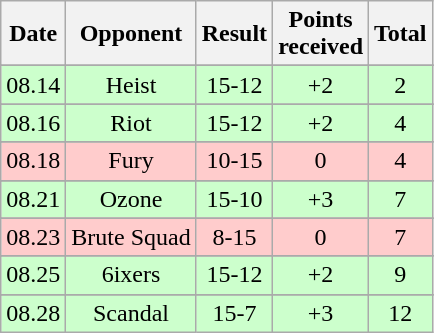<table class="wikitable" ; width:50%;">
<tr>
<th>Date</th>
<th>Opponent</th>
<th>Result</th>
<th>Points<br>received</th>
<th>Total</th>
</tr>
<tr>
</tr>
<tr bgcolor=#ccffcc>
<td style="text-align: center;">08.14</td>
<td style="text-align: center;">Heist</td>
<td style="text-align: center;">15-12</td>
<td style="text-align: center;">+2</td>
<td style="text-align: center;">2</td>
</tr>
<tr>
</tr>
<tr bgcolor=#ccffcc>
<td style="text-align: center;">08.16</td>
<td style="text-align: center;">Riot</td>
<td style="text-align: center;">15-12</td>
<td style="text-align: center;">+2</td>
<td style="text-align: center;">4</td>
</tr>
<tr>
</tr>
<tr bgcolor=#ffcccc>
<td style="text-align: center;">08.18</td>
<td style="text-align: center;">Fury</td>
<td style="text-align: center;">10-15</td>
<td style="text-align: center;">0</td>
<td style="text-align: center;">4</td>
</tr>
<tr>
</tr>
<tr bgcolor=#ccffcc>
<td style="text-align: center;">08.21</td>
<td style="text-align: center;">Ozone</td>
<td style="text-align: center;">15-10</td>
<td style="text-align: center;">+3</td>
<td style="text-align: center;">7</td>
</tr>
<tr>
</tr>
<tr bgcolor=#ffcccc>
<td style="text-align: center;">08.23</td>
<td style="text-align: center;">Brute Squad</td>
<td style="text-align: center;">8-15</td>
<td style="text-align: center;">0</td>
<td style="text-align: center;">7</td>
</tr>
<tr>
</tr>
<tr bgcolor=#ccffcc>
<td style="text-align: center;">08.25</td>
<td style="text-align: center;">6ixers</td>
<td style="text-align: center;">15-12</td>
<td style="text-align: center;">+2</td>
<td style="text-align: center;">9</td>
</tr>
<tr>
</tr>
<tr bgcolor=#ccffcc>
<td style="text-align: center;">08.28</td>
<td style="text-align: center;">Scandal</td>
<td style="text-align: center;">15-7</td>
<td style="text-align: center;">+3</td>
<td style="text-align: center;">12</td>
</tr>
</table>
